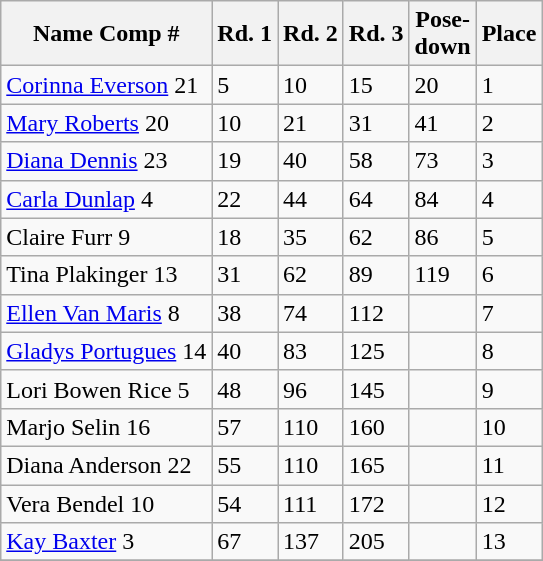<table class="wikitable">
<tr>
<th>Name Comp #</th>
<th>Rd. 1</th>
<th>Rd. 2</th>
<th>Rd. 3</th>
<th>Pose-<br>down</th>
<th>Place</th>
</tr>
<tr>
<td><a href='#'>Corinna Everson</a> 21</td>
<td>5</td>
<td>10</td>
<td>15</td>
<td>20</td>
<td>1</td>
</tr>
<tr>
<td><a href='#'>Mary Roberts</a> 20</td>
<td>10</td>
<td>21</td>
<td>31</td>
<td>41</td>
<td>2</td>
</tr>
<tr>
<td><a href='#'>Diana Dennis</a> 23</td>
<td>19</td>
<td>40</td>
<td>58</td>
<td>73</td>
<td>3</td>
</tr>
<tr>
<td><a href='#'>Carla Dunlap</a> 4</td>
<td>22</td>
<td>44</td>
<td>64</td>
<td>84</td>
<td>4</td>
</tr>
<tr>
<td>Claire Furr 9</td>
<td>18</td>
<td>35</td>
<td>62</td>
<td>86</td>
<td>5</td>
</tr>
<tr>
<td>Tina Plakinger 13</td>
<td>31</td>
<td>62</td>
<td>89</td>
<td>119</td>
<td>6</td>
</tr>
<tr>
<td><a href='#'>Ellen Van Maris</a> 8</td>
<td>38</td>
<td>74</td>
<td>112</td>
<td></td>
<td>7</td>
</tr>
<tr>
<td><a href='#'>Gladys Portugues</a> 14</td>
<td>40</td>
<td>83</td>
<td>125</td>
<td></td>
<td>8</td>
</tr>
<tr>
<td>Lori Bowen Rice 5</td>
<td>48</td>
<td>96</td>
<td>145</td>
<td></td>
<td>9</td>
</tr>
<tr>
<td>Marjo Selin 16</td>
<td>57</td>
<td>110</td>
<td>160</td>
<td></td>
<td>10</td>
</tr>
<tr>
<td>Diana Anderson 22</td>
<td>55</td>
<td>110</td>
<td>165</td>
<td></td>
<td>11</td>
</tr>
<tr>
<td>Vera Bendel 10</td>
<td>54</td>
<td>111</td>
<td>172</td>
<td></td>
<td>12</td>
</tr>
<tr>
<td><a href='#'>Kay Baxter</a> 3</td>
<td>67</td>
<td>137</td>
<td>205</td>
<td></td>
<td>13</td>
</tr>
<tr>
</tr>
</table>
